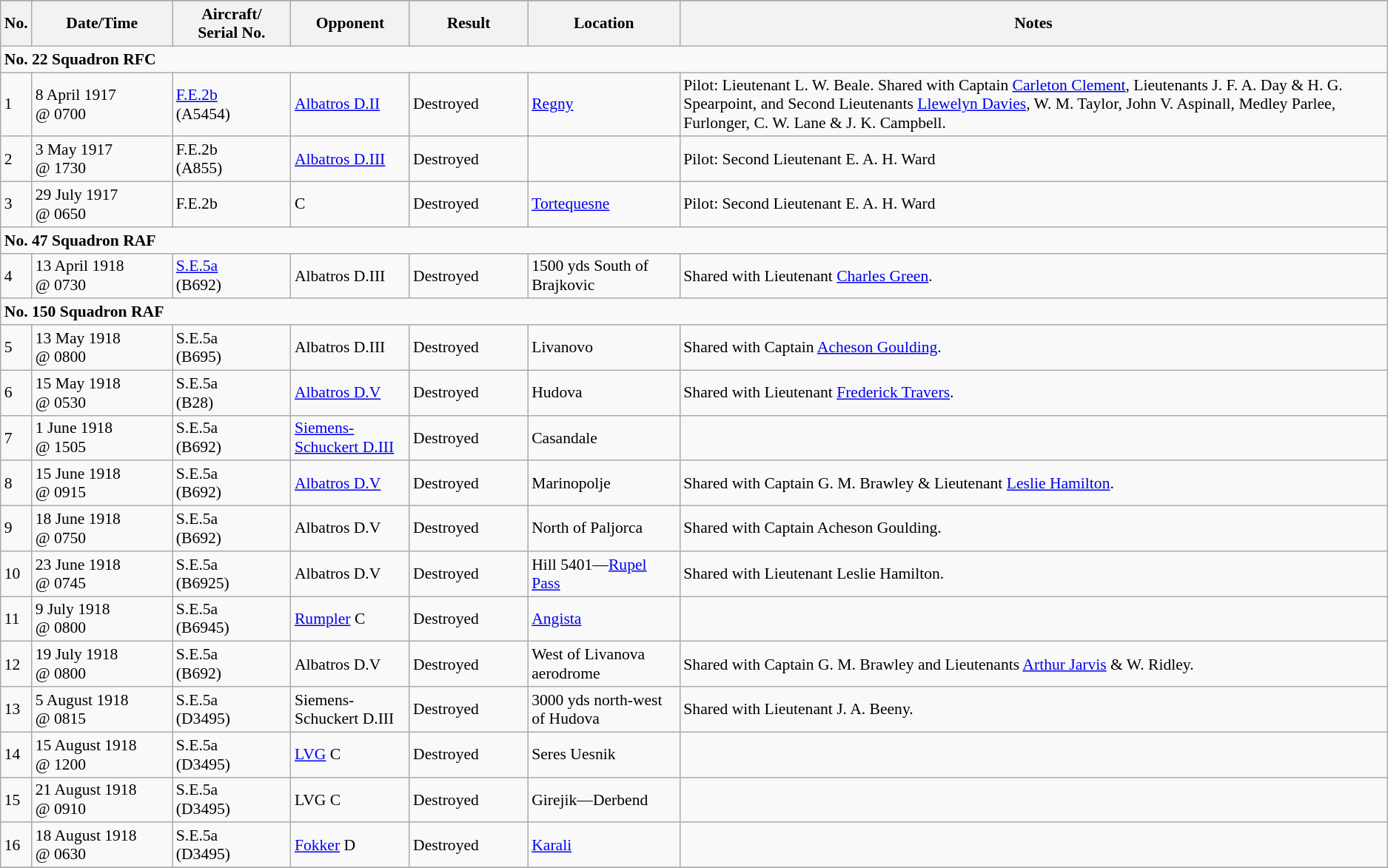<table class="wikitable" style="font-size:90%;">
<tr>
</tr>
<tr>
<th>No.</th>
<th width="120">Date/Time</th>
<th width="100">Aircraft/<br>Serial No.</th>
<th width="100">Opponent</th>
<th width="100">Result</th>
<th width="130">Location</th>
<th>Notes</th>
</tr>
<tr>
<td colspan="7"><strong>No. 22 Squadron RFC</strong></td>
</tr>
<tr>
<td>1</td>
<td>8 April 1917<br>@ 0700</td>
<td><a href='#'>F.E.2b</a><br>(A5454)</td>
<td><a href='#'>Albatros D.II</a></td>
<td>Destroyed</td>
<td><a href='#'>Regny</a></td>
<td>Pilot: Lieutenant L. W. Beale. Shared with Captain <a href='#'>Carleton Clement</a>, Lieutenants J. F. A. Day & H. G. Spearpoint, and Second Lieutenants <a href='#'>Llewelyn Davies</a>, W. M. Taylor, John V. Aspinall, Medley Parlee, Furlonger, C. W. Lane & J. K. Campbell.</td>
</tr>
<tr>
<td>2</td>
<td>3 May 1917<br>@ 1730</td>
<td>F.E.2b<br>(A855)</td>
<td><a href='#'>Albatros D.III</a></td>
<td>Destroyed</td>
<td></td>
<td>Pilot: Second Lieutenant E. A. H. Ward</td>
</tr>
<tr>
<td>3</td>
<td>29 July 1917<br>@ 0650</td>
<td>F.E.2b</td>
<td>C</td>
<td>Destroyed</td>
<td><a href='#'>Tortequesne</a></td>
<td>Pilot: Second Lieutenant E. A. H. Ward</td>
</tr>
<tr>
<td colspan="7"><strong>No. 47 Squadron RAF</strong></td>
</tr>
<tr>
<td>4</td>
<td>13 April 1918<br>@ 0730</td>
<td><a href='#'>S.E.5a</a><br>(B692)</td>
<td>Albatros D.III</td>
<td>Destroyed</td>
<td>1500 yds South of Brajkovic</td>
<td>Shared with Lieutenant <a href='#'>Charles Green</a>.</td>
</tr>
<tr>
<td colspan="7"><strong>No. 150 Squadron RAF</strong></td>
</tr>
<tr>
<td>5</td>
<td>13 May 1918<br>@ 0800</td>
<td>S.E.5a<br>(B695)</td>
<td>Albatros D.III</td>
<td>Destroyed</td>
<td>Livanovo</td>
<td>Shared with Captain <a href='#'>Acheson Goulding</a>.</td>
</tr>
<tr>
<td>6</td>
<td>15 May 1918<br>@ 0530</td>
<td>S.E.5a<br>(B28)</td>
<td><a href='#'>Albatros D.V</a></td>
<td>Destroyed</td>
<td>Hudova</td>
<td>Shared with Lieutenant <a href='#'>Frederick Travers</a>.</td>
</tr>
<tr>
<td>7</td>
<td>1 June 1918<br>@ 1505</td>
<td>S.E.5a<br>(B692)</td>
<td><a href='#'>Siemens-Schuckert D.III</a></td>
<td>Destroyed</td>
<td>Casandale</td>
<td></td>
</tr>
<tr>
<td>8</td>
<td>15 June 1918<br>@ 0915</td>
<td>S.E.5a<br>(B692)</td>
<td><a href='#'>Albatros D.V</a></td>
<td>Destroyed</td>
<td>Marinopolje</td>
<td>Shared with Captain G. M. Brawley & Lieutenant <a href='#'>Leslie Hamilton</a>.</td>
</tr>
<tr>
<td>9</td>
<td>18 June 1918<br>@ 0750</td>
<td>S.E.5a<br>(B692)</td>
<td>Albatros D.V</td>
<td>Destroyed</td>
<td>North of Paljorca</td>
<td>Shared with Captain Acheson Goulding.</td>
</tr>
<tr>
<td>10</td>
<td>23 June 1918<br>@ 0745</td>
<td>S.E.5a<br>(B6925)</td>
<td>Albatros D.V</td>
<td>Destroyed</td>
<td>Hill 5401—<a href='#'>Rupel Pass</a></td>
<td>Shared with Lieutenant Leslie Hamilton.</td>
</tr>
<tr>
<td>11</td>
<td>9 July 1918<br>@ 0800</td>
<td>S.E.5a<br>(B6945)</td>
<td><a href='#'>Rumpler</a> C</td>
<td>Destroyed</td>
<td><a href='#'>Angista</a></td>
<td></td>
</tr>
<tr>
<td>12</td>
<td>19 July 1918<br>@ 0800</td>
<td>S.E.5a<br>(B692)</td>
<td>Albatros D.V</td>
<td>Destroyed</td>
<td>West of Livanova aerodrome</td>
<td>Shared with Captain G. M. Brawley and Lieutenants <a href='#'>Arthur Jarvis</a> & W. Ridley.</td>
</tr>
<tr>
<td>13</td>
<td>5 August 1918<br>@ 0815</td>
<td>S.E.5a<br>(D3495)</td>
<td>Siemens-Schuckert D.III</td>
<td>Destroyed</td>
<td>3000 yds north-west of Hudova</td>
<td>Shared with Lieutenant J. A. Beeny.</td>
</tr>
<tr>
<td>14</td>
<td>15 August 1918<br>@ 1200</td>
<td>S.E.5a<br>(D3495)</td>
<td><a href='#'>LVG</a> C</td>
<td>Destroyed</td>
<td>Seres Uesnik</td>
<td></td>
</tr>
<tr>
<td>15</td>
<td>21 August 1918<br>@ 0910</td>
<td>S.E.5a<br>(D3495)</td>
<td>LVG C</td>
<td>Destroyed</td>
<td>Girejik—Derbend</td>
<td></td>
</tr>
<tr>
<td>16</td>
<td>18 August 1918<br>@ 0630</td>
<td>S.E.5a<br>(D3495)</td>
<td><a href='#'>Fokker</a> D</td>
<td>Destroyed</td>
<td><a href='#'>Karali</a></td>
<td></td>
</tr>
<tr>
</tr>
</table>
